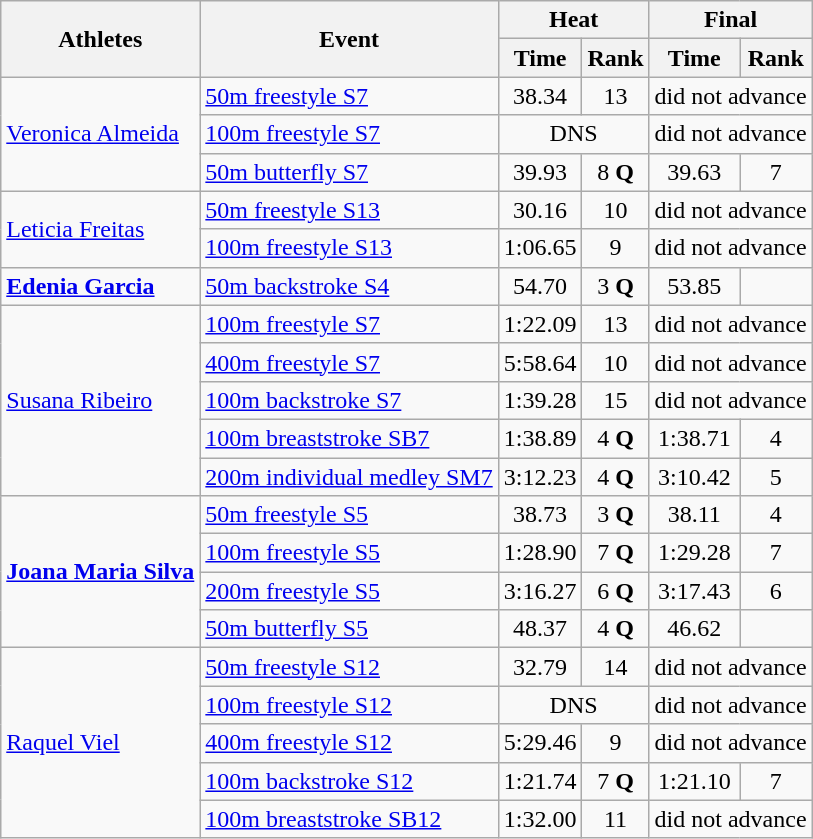<table class=wikitable>
<tr>
<th rowspan="2">Athletes</th>
<th rowspan="2">Event</th>
<th colspan="2">Heat</th>
<th colspan="2">Final</th>
</tr>
<tr>
<th>Time</th>
<th>Rank</th>
<th>Time</th>
<th>Rank</th>
</tr>
<tr>
<td align=left rowspan=3><a href='#'>Veronica Almeida</a></td>
<td align=left><a href='#'>50m freestyle S7</a></td>
<td align=center>38.34</td>
<td align=center>13</td>
<td align=center colspan=2>did not advance</td>
</tr>
<tr>
<td align=left><a href='#'>100m freestyle S7</a></td>
<td align=center colspan=2>DNS</td>
<td align=center colspan=2>did not advance</td>
</tr>
<tr>
<td align=left><a href='#'>50m butterfly S7</a></td>
<td align=center>39.93</td>
<td align=center>8 <strong>Q</strong></td>
<td align=center>39.63</td>
<td align=center>7</td>
</tr>
<tr>
<td align=left rowspan=2><a href='#'>Leticia Freitas</a></td>
<td align=left><a href='#'>50m freestyle S13</a></td>
<td align=center>30.16</td>
<td align=center>10</td>
<td align=center colspan=2>did not advance</td>
</tr>
<tr>
<td align=left><a href='#'>100m freestyle S13</a></td>
<td align=center>1:06.65</td>
<td align=center>9</td>
<td align=center colspan=2>did not advance</td>
</tr>
<tr>
<td align=left><strong><a href='#'>Edenia Garcia</a></strong></td>
<td align=left><a href='#'>50m backstroke S4</a></td>
<td align=center>54.70</td>
<td align=center>3 <strong>Q</strong></td>
<td align=center>53.85</td>
<td align=center></td>
</tr>
<tr>
<td align=left rowspan=5><a href='#'>Susana Ribeiro</a></td>
<td align=left><a href='#'>100m freestyle S7</a></td>
<td align=center>1:22.09</td>
<td align=center>13</td>
<td align=center colspan=2>did not advance</td>
</tr>
<tr>
<td align=left><a href='#'>400m freestyle S7</a></td>
<td align=center>5:58.64</td>
<td align=center>10</td>
<td align=center colspan=2>did not advance</td>
</tr>
<tr>
<td align=left><a href='#'>100m backstroke S7</a></td>
<td align=center>1:39.28</td>
<td align=center>15</td>
<td align=center colspan=2>did not advance</td>
</tr>
<tr>
<td align=left><a href='#'>100m breaststroke SB7</a></td>
<td align=center>1:38.89</td>
<td align=center>4 <strong>Q</strong></td>
<td align=center>1:38.71</td>
<td align=center>4</td>
</tr>
<tr>
<td align=left><a href='#'>200m individual medley SM7</a></td>
<td align=center>3:12.23</td>
<td align=center>4 <strong>Q</strong></td>
<td align=center>3:10.42</td>
<td align=center>5</td>
</tr>
<tr>
<td align=left rowspan=4><strong><a href='#'>Joana Maria Silva</a></strong></td>
<td align=left><a href='#'>50m freestyle S5</a></td>
<td align=center>38.73</td>
<td align=center>3 <strong>Q</strong></td>
<td align=center>38.11</td>
<td align=center>4</td>
</tr>
<tr>
<td align=left><a href='#'>100m freestyle S5</a></td>
<td align=center>1:28.90</td>
<td align=center>7 <strong>Q</strong></td>
<td align=center>1:29.28</td>
<td align=center>7</td>
</tr>
<tr>
<td align=left><a href='#'>200m freestyle S5</a></td>
<td align=center>3:16.27</td>
<td align=center>6 <strong>Q</strong></td>
<td align=center>3:17.43</td>
<td align=center>6</td>
</tr>
<tr>
<td align=left><a href='#'>50m butterfly S5</a></td>
<td align=center>48.37</td>
<td align=center>4 <strong>Q</strong></td>
<td align=center>46.62</td>
<td align=center></td>
</tr>
<tr>
<td align=left rowspan=5><a href='#'>Raquel Viel</a></td>
<td align=left><a href='#'>50m freestyle S12</a></td>
<td align=center>32.79</td>
<td align=center>14</td>
<td align=center colspan=2>did not advance</td>
</tr>
<tr>
<td align=left><a href='#'>100m freestyle S12</a></td>
<td align=center colspan=2>DNS</td>
<td align=center colspan=2>did not advance</td>
</tr>
<tr>
<td align=left><a href='#'>400m freestyle S12</a></td>
<td align=center>5:29.46</td>
<td align=center>9</td>
<td align=center colspan=2>did not advance</td>
</tr>
<tr>
<td align=left><a href='#'>100m backstroke S12</a></td>
<td align=center>1:21.74</td>
<td align=center>7 <strong>Q</strong></td>
<td align=center>1:21.10</td>
<td align=center>7</td>
</tr>
<tr>
<td align=left><a href='#'>100m breaststroke SB12</a></td>
<td align=center>1:32.00</td>
<td align=center>11</td>
<td align=center colspan=2>did not advance</td>
</tr>
</table>
